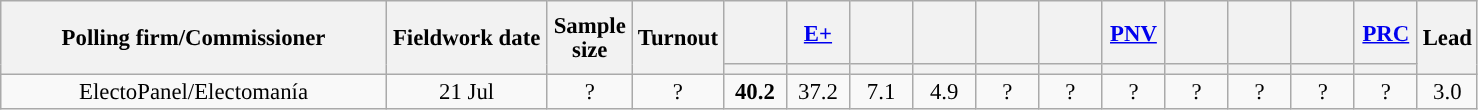<table class="wikitable collapsible collapsed" style="text-align:center; font-size:95%; line-height:16px;">
<tr style="height:42px;">
<th style="width:250px;" rowspan="2">Polling firm/Commissioner</th>
<th style="width:100px;" rowspan="2">Fieldwork date</th>
<th style="width:50px;" rowspan="2">Sample size</th>
<th style="width:50px;" rowspan="2">Turnout</th>
<th style="width:35px;"> </th>
<th style="width:35px;"><a href='#'>E+</a></th>
<th style="width:35px;"></th>
<th style="width:35px;"></th>
<th style="width:35px;"></th>
<th style="width:35px;"></th>
<th style="width:35px;"><a href='#'>PNV</a></th>
<th style="width:35px;"></th>
<th style="width:35px;"></th>
<th style="width:35px;"></th>
<th style="width:35px;"><a href='#'>PRC</a></th>
<th style="width:30px;" rowspan="2">Lead</th>
</tr>
<tr>
<th style="color:inherit;background:"></th>
<th style="color:inherit;background:"></th>
<th style="color:inherit;background:"></th>
<th style="color:inherit;background:"></th>
<th style="color:inherit;background:"></th>
<th style="color:inherit;background:"></th>
<th style="color:inherit;background:"></th>
<th style="color:inherit;background:"></th>
<th style="color:inherit;background:"></th>
<th style="color:inherit;background:"></th>
<th style="color:inherit;background:"></th>
</tr>
<tr>
<td>ElectoPanel/Electomanía</td>
<td>21 Jul</td>
<td>?</td>
<td>?</td>
<td><strong>40.2</strong><br></td>
<td>37.2<br></td>
<td>7.1<br></td>
<td>4.9<br></td>
<td>?<br></td>
<td>?<br></td>
<td>?<br></td>
<td>?<br></td>
<td>?<br></td>
<td>?<br></td>
<td>?<br></td>
<td style="background:">3.0</td>
</tr>
</table>
